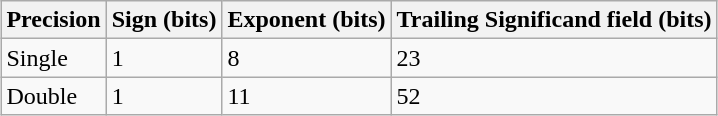<table class="wikitable" style="margin:1em auto">
<tr>
<th>Precision</th>
<th>Sign (bits)</th>
<th>Exponent (bits)</th>
<th>Trailing Significand field (bits)</th>
</tr>
<tr>
<td>Single</td>
<td>1</td>
<td>8</td>
<td>23</td>
</tr>
<tr>
<td>Double</td>
<td>1</td>
<td>11</td>
<td>52</td>
</tr>
</table>
